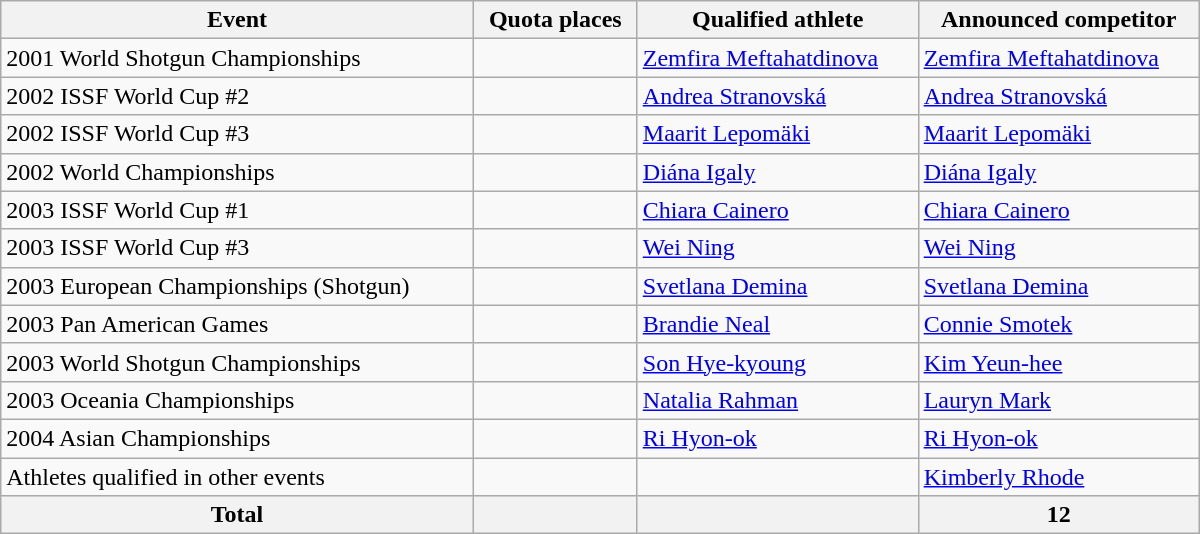<table class=wikitable style="text-align:left" width=800>
<tr>
<th>Event</th>
<th>Quota places</th>
<th>Qualified athlete</th>
<th>Announced competitor</th>
</tr>
<tr>
<td>2001 World Shotgun Championships</td>
<td></td>
<td><a href='#'>Zemfira Meftahatdinova</a></td>
<td><a href='#'>Zemfira Meftahatdinova</a></td>
</tr>
<tr>
<td>2002 ISSF World Cup #2</td>
<td></td>
<td><a href='#'>Andrea Stranovská</a></td>
<td><a href='#'>Andrea Stranovská</a></td>
</tr>
<tr>
<td>2002 ISSF World Cup #3</td>
<td></td>
<td><a href='#'>Maarit Lepomäki</a></td>
<td><a href='#'>Maarit Lepomäki</a></td>
</tr>
<tr>
<td>2002 World Championships</td>
<td></td>
<td><a href='#'>Diána Igaly</a></td>
<td><a href='#'>Diána Igaly</a></td>
</tr>
<tr>
<td>2003 ISSF World Cup #1</td>
<td></td>
<td><a href='#'>Chiara Cainero</a></td>
<td><a href='#'>Chiara Cainero</a></td>
</tr>
<tr>
<td>2003 ISSF World Cup #3</td>
<td></td>
<td><a href='#'>Wei Ning</a></td>
<td><a href='#'>Wei Ning</a></td>
</tr>
<tr>
<td>2003 European Championships (Shotgun)</td>
<td></td>
<td><a href='#'>Svetlana Demina</a></td>
<td><a href='#'>Svetlana Demina</a></td>
</tr>
<tr>
<td>2003 Pan American Games</td>
<td></td>
<td><a href='#'>Brandie Neal</a></td>
<td><a href='#'>Connie Smotek</a></td>
</tr>
<tr>
<td>2003 World Shotgun Championships</td>
<td></td>
<td><a href='#'>Son Hye-kyoung</a></td>
<td><a href='#'>Kim Yeun-hee</a></td>
</tr>
<tr>
<td>2003 Oceania Championships</td>
<td></td>
<td><a href='#'>Natalia Rahman</a></td>
<td><a href='#'>Lauryn Mark</a></td>
</tr>
<tr>
<td>2004 Asian Championships</td>
<td></td>
<td><a href='#'>Ri Hyon-ok</a></td>
<td><a href='#'>Ri Hyon-ok</a></td>
</tr>
<tr>
<td>Athletes qualified in other events</td>
<td></td>
<td></td>
<td><a href='#'>Kimberly Rhode</a></td>
</tr>
<tr>
<th>Total</th>
<th></th>
<th></th>
<th>12</th>
</tr>
</table>
